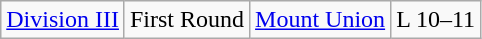<table class="wikitable">
<tr>
<td rowspan="5"><a href='#'>Division III</a></td>
<td>First Round</td>
<td><a href='#'>Mount Union</a></td>
<td>L 10–11</td>
</tr>
</table>
